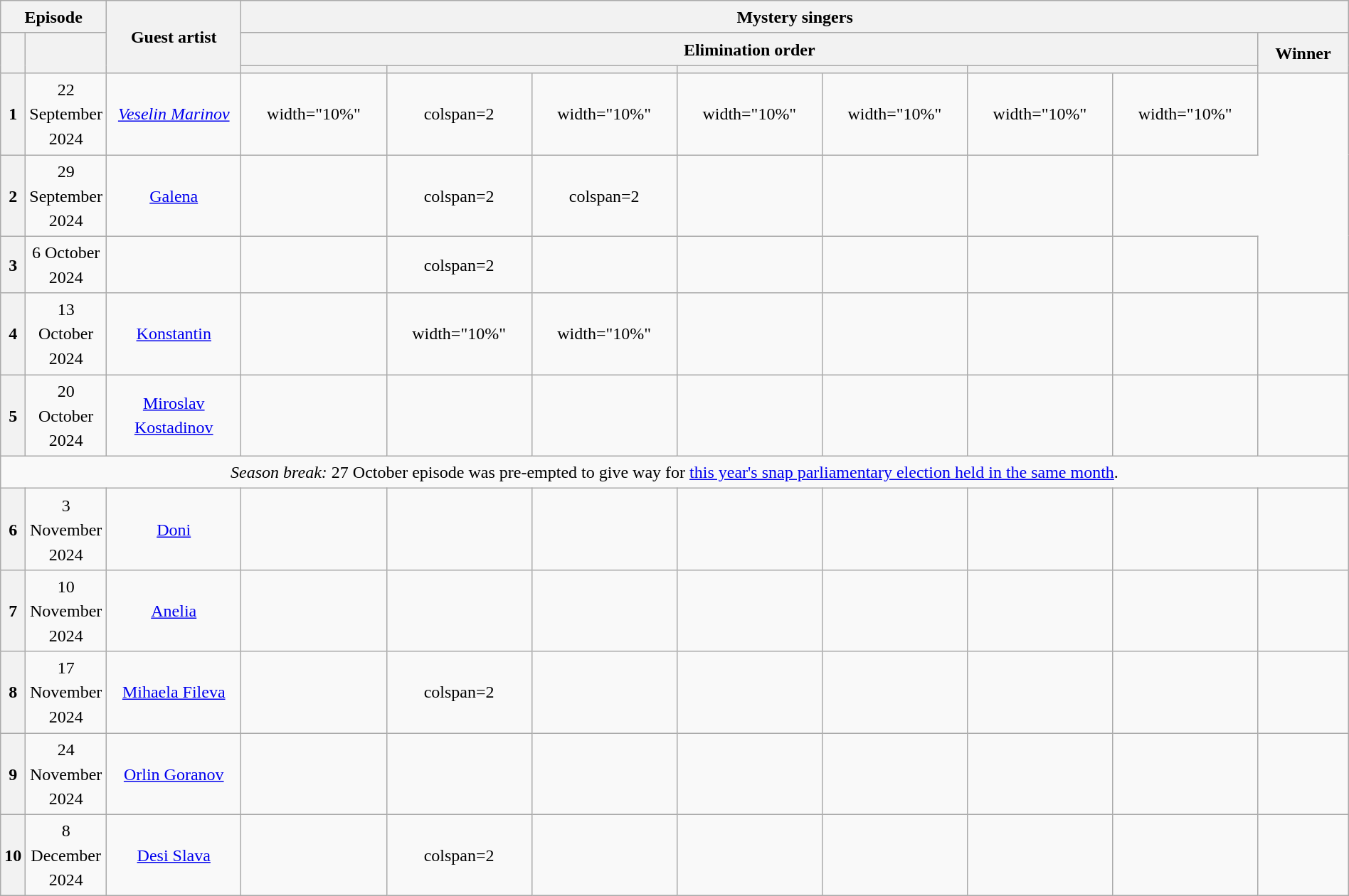<table class="wikitable plainrowheaders mw-collapsible" style="text-align:center; line-height:23px; width:100%;">
<tr>
<th colspan="2" width="1%">Episode</th>
<th rowspan="3" width="10%">Guest artist</th>
<th colspan="8">Mystery singers<br></th>
</tr>
<tr>
<th rowspan="2"></th>
<th rowspan="2"></th>
<th colspan="7">Elimination order</th>
<th rowspan="2">Winner</th>
</tr>
<tr>
<th></th>
<th colspan="2"></th>
<th colspan="2"></th>
<th colspan="2"></th>
</tr>
<tr>
<th>1</th>
<td>22 September 2024</td>
<td><em><a href='#'>Veselin Marinov</a></em></td>
<td>width="10%" </td>
<td>colspan=2 </td>
<td>width="10%" </td>
<td>width="10%" </td>
<td>width="10%" </td>
<td>width="10%" </td>
<td>width="10%" </td>
</tr>
<tr>
<th>2</th>
<td>29 September 2024</td>
<td><a href='#'>Galena</a><br></td>
<td></td>
<td>colspan=2 </td>
<td>colspan=2 </td>
<td></td>
<td></td>
<td></td>
</tr>
<tr>
<th>3</th>
<td>6 October 2024</td>
<td></td>
<td></td>
<td>colspan=2 </td>
<td></td>
<td></td>
<td></td>
<td></td>
<td></td>
</tr>
<tr>
<th>4</th>
<td>13 October 2024</td>
<td><a href='#'>Konstantin</a><br></td>
<td></td>
<td>width="10%" </td>
<td>width="10%" </td>
<td></td>
<td></td>
<td></td>
<td></td>
<td></td>
</tr>
<tr>
<th>5</th>
<td>20 October 2024</td>
<td><a href='#'>Miroslav Kostadinov</a><br></td>
<td></td>
<td></td>
<td></td>
<td></td>
<td></td>
<td></td>
<td></td>
<td></td>
</tr>
<tr>
<td colspan=11><em>Season break:</em> 27 October episode was pre-empted to give way for <a href='#'>this year's snap parliamentary election held in the same month</a>.</td>
</tr>
<tr>
<th>6</th>
<td>3 November 2024</td>
<td><a href='#'>Doni</a><br></td>
<td></td>
<td></td>
<td></td>
<td></td>
<td></td>
<td></td>
<td></td>
<td></td>
</tr>
<tr>
<th>7</th>
<td>10 November 2024</td>
<td><a href='#'>Anelia</a></td>
<td></td>
<td></td>
<td></td>
<td></td>
<td></td>
<td></td>
<td></td>
<td></td>
</tr>
<tr>
<th>8</th>
<td>17 November 2024</td>
<td><a href='#'>Mihaela Fileva</a></td>
<td></td>
<td>colspan=2 </td>
<td></td>
<td></td>
<td></td>
<td></td>
<td></td>
</tr>
<tr>
<th>9</th>
<td>24 November 2024</td>
<td><a href='#'>Orlin Goranov</a><br></td>
<td></td>
<td></td>
<td></td>
<td></td>
<td></td>
<td></td>
<td></td>
<td></td>
</tr>
<tr>
<th>10</th>
<td>8 December 2024</td>
<td><a href='#'>Desi Slava</a><br></td>
<td></td>
<td>colspan=2 </td>
<td></td>
<td></td>
<td></td>
<td></td>
<td></td>
</tr>
</table>
